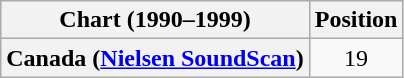<table class="wikitable plainrowheaders" style="text-align:center">
<tr>
<th>Chart (1990–1999)</th>
<th>Position</th>
</tr>
<tr>
<th scope="row">Canada (<a href='#'>Nielsen SoundScan</a>)</th>
<td>19</td>
</tr>
</table>
